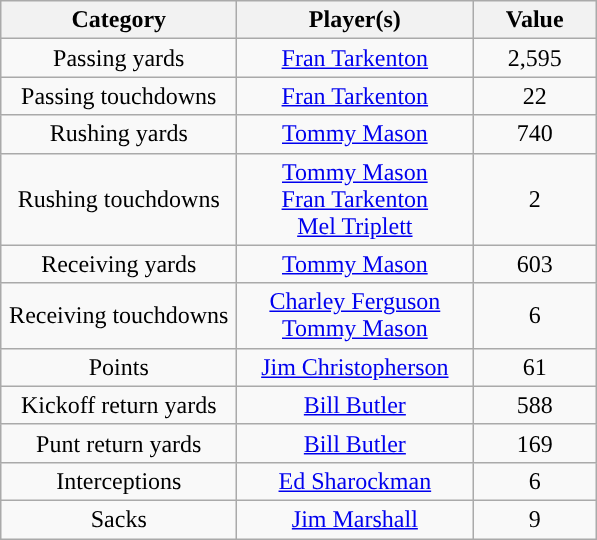<table class="wikitable" style="text-align:center">
<tr>
<th width=150px>Category</th>
<th width=150px>Player(s)</th>
<th width=75px>Value</th>
</tr>
<tr>
<td>Passing yards</td>
<td><a href='#'>Fran Tarkenton</a></td>
<td>2,595</td>
</tr>
<tr>
<td>Passing touchdowns</td>
<td><a href='#'>Fran Tarkenton</a></td>
<td>22</td>
</tr>
<tr>
<td>Rushing yards</td>
<td><a href='#'>Tommy Mason</a></td>
<td>740</td>
</tr>
<tr>
<td>Rushing touchdowns</td>
<td><a href='#'>Tommy Mason</a><br><a href='#'>Fran Tarkenton</a><br><a href='#'>Mel Triplett</a></td>
<td>2</td>
</tr>
<tr>
<td>Receiving yards</td>
<td><a href='#'>Tommy Mason</a></td>
<td>603</td>
</tr>
<tr>
<td>Receiving touchdowns</td>
<td><a href='#'>Charley Ferguson</a><br><a href='#'>Tommy Mason</a></td>
<td>6</td>
</tr>
<tr>
<td>Points</td>
<td><a href='#'>Jim Christopherson</a></td>
<td>61</td>
</tr>
<tr>
<td>Kickoff return yards</td>
<td><a href='#'>Bill Butler</a></td>
<td>588</td>
</tr>
<tr>
<td>Punt return yards</td>
<td><a href='#'>Bill Butler</a></td>
<td>169</td>
</tr>
<tr>
<td>Interceptions</td>
<td><a href='#'>Ed Sharockman</a></td>
<td>6</td>
</tr>
<tr>
<td>Sacks</td>
<td><a href='#'>Jim Marshall</a></td>
<td>9</td>
</tr>
</table>
